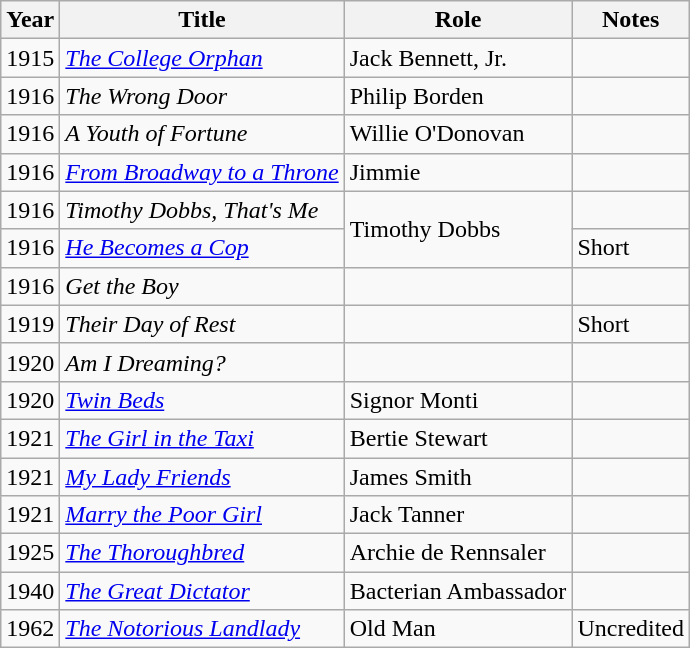<table class="wikitable">
<tr>
<th>Year</th>
<th>Title</th>
<th>Role</th>
<th>Notes</th>
</tr>
<tr>
<td>1915</td>
<td><em><a href='#'>The College Orphan</a></em></td>
<td>Jack Bennett, Jr.</td>
<td></td>
</tr>
<tr>
<td>1916</td>
<td><em>The Wrong Door</em></td>
<td>Philip Borden</td>
<td></td>
</tr>
<tr>
<td>1916</td>
<td><em>A Youth of Fortune</em></td>
<td>Willie O'Donovan</td>
<td></td>
</tr>
<tr>
<td>1916</td>
<td><em><a href='#'>From Broadway to a Throne</a></em></td>
<td>Jimmie</td>
<td></td>
</tr>
<tr>
<td>1916</td>
<td><em>Timothy Dobbs, That's Me</em></td>
<td rowspan="2">Timothy Dobbs</td>
<td></td>
</tr>
<tr>
<td>1916</td>
<td><em><a href='#'>He Becomes a Cop</a></em></td>
<td>Short</td>
</tr>
<tr>
<td>1916</td>
<td><em>Get the Boy</em></td>
<td></td>
<td></td>
</tr>
<tr>
<td>1919</td>
<td><em>Their Day of Rest</em></td>
<td></td>
<td>Short</td>
</tr>
<tr>
<td>1920</td>
<td><em>Am I Dreaming?</em></td>
<td></td>
<td></td>
</tr>
<tr>
<td>1920</td>
<td><em><a href='#'>Twin Beds</a></em></td>
<td>Signor Monti</td>
<td></td>
</tr>
<tr>
<td>1921</td>
<td><em><a href='#'>The Girl in the Taxi</a></em></td>
<td>Bertie Stewart</td>
<td></td>
</tr>
<tr>
<td>1921</td>
<td><em><a href='#'>My Lady Friends</a></em></td>
<td>James Smith</td>
<td></td>
</tr>
<tr>
<td>1921</td>
<td><em><a href='#'>Marry the Poor Girl</a></em></td>
<td>Jack Tanner</td>
<td></td>
</tr>
<tr>
<td>1925</td>
<td><em><a href='#'>The Thoroughbred</a></em></td>
<td>Archie de Rennsaler</td>
<td></td>
</tr>
<tr>
<td>1940</td>
<td><em><a href='#'>The Great Dictator</a></em></td>
<td>Bacterian Ambassador</td>
<td></td>
</tr>
<tr>
<td>1962</td>
<td><em><a href='#'>The Notorious Landlady</a></em></td>
<td>Old Man</td>
<td>Uncredited</td>
</tr>
</table>
